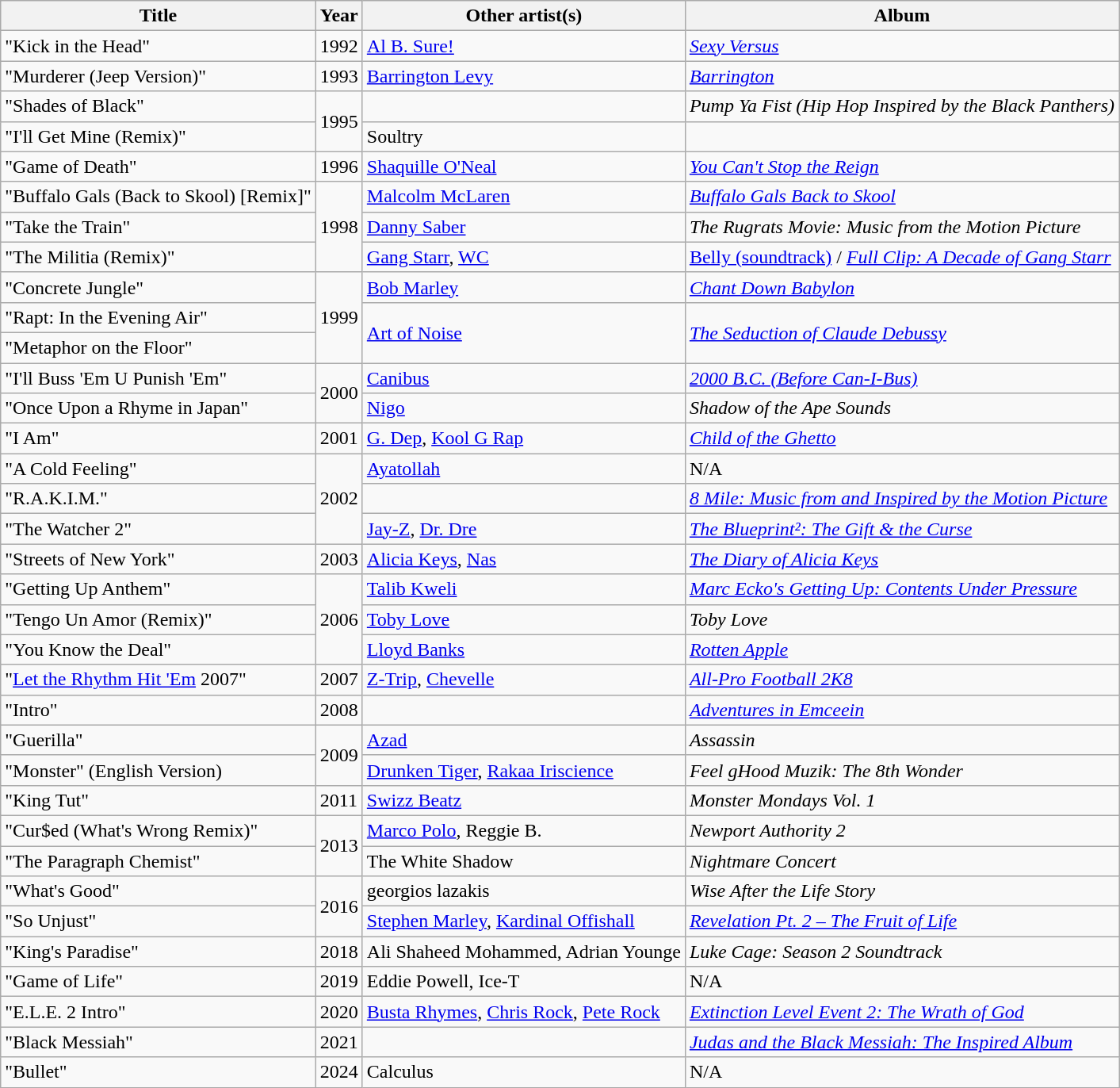<table class="wikitable">
<tr>
<th><strong>Title</strong></th>
<th>Year</th>
<th><strong>Other artist(s)</strong></th>
<th><strong>Album</strong></th>
</tr>
<tr>
<td>"Kick in the Head"</td>
<td>1992</td>
<td><a href='#'>Al B. Sure!</a></td>
<td><em><a href='#'>Sexy Versus</a></em></td>
</tr>
<tr>
<td>"Murderer (Jeep Version)"</td>
<td>1993</td>
<td><a href='#'>Barrington Levy</a></td>
<td><em><a href='#'>Barrington</a></em></td>
</tr>
<tr>
<td>"Shades of Black"</td>
<td rowspan="2">1995</td>
<td></td>
<td><em>Pump Ya Fist (Hip Hop Inspired by the Black Panthers)</em></td>
</tr>
<tr>
<td>"I'll Get Mine (Remix)"</td>
<td>Soultry</td>
<td></td>
</tr>
<tr>
<td>"Game of Death"</td>
<td>1996</td>
<td><a href='#'>Shaquille O'Neal</a></td>
<td><em><a href='#'>You Can't Stop the Reign</a></em></td>
</tr>
<tr>
<td>"Buffalo Gals (Back to Skool) [Remix]"</td>
<td rowspan="3">1998</td>
<td><a href='#'>Malcolm McLaren</a></td>
<td><em><a href='#'>Buffalo Gals Back to Skool</a></em></td>
</tr>
<tr>
<td>"Take the Train"</td>
<td><a href='#'>Danny Saber</a></td>
<td><em>The Rugrats Movie: Music from the Motion Picture</em></td>
</tr>
<tr>
<td>"The Militia (Remix)"</td>
<td><a href='#'>Gang Starr</a>, <a href='#'>WC</a></td>
<td><a href='#'>Belly (soundtrack)</a> / <em><a href='#'>Full Clip: A Decade of Gang Starr</a></em></td>
</tr>
<tr>
<td>"Concrete Jungle"</td>
<td rowspan="3">1999</td>
<td><a href='#'>Bob Marley</a></td>
<td><em><a href='#'>Chant Down Babylon</a></em></td>
</tr>
<tr>
<td>"Rapt: In the Evening Air"</td>
<td rowspan="2"><a href='#'>Art of Noise</a></td>
<td rowspan="2"><em><a href='#'>The Seduction of Claude Debussy</a></em></td>
</tr>
<tr>
<td>"Metaphor on the Floor"</td>
</tr>
<tr>
<td>"I'll Buss 'Em U Punish 'Em"</td>
<td rowspan="2">2000</td>
<td><a href='#'>Canibus</a></td>
<td><em><a href='#'>2000 B.C. (Before Can-I-Bus)</a></em></td>
</tr>
<tr>
<td>"Once Upon a Rhyme in Japan"</td>
<td><a href='#'>Nigo</a></td>
<td><em>Shadow of the Ape Sounds</em></td>
</tr>
<tr>
<td>"I Am"</td>
<td>2001</td>
<td><a href='#'>G. Dep</a>, <a href='#'>Kool G Rap</a></td>
<td><em><a href='#'>Child of the Ghetto</a></em></td>
</tr>
<tr>
<td>"A Cold Feeling"</td>
<td rowspan="3">2002</td>
<td><a href='#'>Ayatollah</a></td>
<td>N/A</td>
</tr>
<tr>
<td>"R.A.K.I.M."</td>
<td></td>
<td><em><a href='#'>8 Mile: Music from and Inspired by the Motion Picture</a></em></td>
</tr>
<tr>
<td>"The Watcher 2"</td>
<td><a href='#'>Jay-Z</a>, <a href='#'>Dr. Dre</a></td>
<td><em><a href='#'>The Blueprint²: The Gift & the Curse</a></em></td>
</tr>
<tr>
<td>"Streets of New York"</td>
<td>2003</td>
<td><a href='#'>Alicia Keys</a>, <a href='#'>Nas</a></td>
<td><em><a href='#'>The Diary of Alicia Keys</a></em></td>
</tr>
<tr>
<td>"Getting Up Anthem"</td>
<td rowspan="3">2006</td>
<td><a href='#'>Talib Kweli</a></td>
<td><em><a href='#'>Marc Ecko's Getting Up: Contents Under Pressure</a></em></td>
</tr>
<tr>
<td>"Tengo Un Amor (Remix)"</td>
<td><a href='#'>Toby Love</a></td>
<td><em>Toby Love</em></td>
</tr>
<tr>
<td>"You Know the Deal"</td>
<td><a href='#'>Lloyd Banks</a></td>
<td><em><a href='#'>Rotten Apple</a></em></td>
</tr>
<tr>
<td>"<a href='#'>Let the Rhythm Hit 'Em</a> 2007"</td>
<td>2007</td>
<td><a href='#'>Z-Trip</a>, <a href='#'>Chevelle</a></td>
<td><em><a href='#'>All-Pro Football 2K8</a></em></td>
</tr>
<tr>
<td>"Intro"</td>
<td>2008</td>
<td></td>
<td><em><a href='#'>Adventures in Emceein</a></em></td>
</tr>
<tr>
<td>"Guerilla"</td>
<td rowspan="2">2009</td>
<td><a href='#'>Azad</a></td>
<td><em>Assassin</em></td>
</tr>
<tr>
<td>"Monster" (English Version)</td>
<td><a href='#'>Drunken Tiger</a>, <a href='#'>Rakaa Iriscience</a></td>
<td><em>Feel gHood Muzik: The 8th Wonder</em></td>
</tr>
<tr>
<td>"King Tut"</td>
<td>2011</td>
<td><a href='#'>Swizz Beatz</a></td>
<td><em>Monster Mondays Vol. 1</em></td>
</tr>
<tr>
<td>"Cur$ed (What's Wrong Remix)"</td>
<td rowspan="2">2013</td>
<td><a href='#'>Marco Polo</a>, Reggie B.</td>
<td><em>Newport Authority 2</em></td>
</tr>
<tr>
<td>"The Paragraph Chemist"</td>
<td>The White Shadow</td>
<td><em>Nightmare Concert</em></td>
</tr>
<tr>
<td>"What's Good"</td>
<td rowspan="2">2016</td>
<td>georgios lazakis</td>
<td><em>Wise After the Life Story</em></td>
</tr>
<tr>
<td>"So Unjust"</td>
<td><a href='#'>Stephen Marley</a>, <a href='#'>Kardinal Offishall</a></td>
<td><em><a href='#'>Revelation Pt. 2 – The Fruit of Life</a></em></td>
</tr>
<tr>
<td>"King's Paradise"</td>
<td>2018</td>
<td>Ali Shaheed Mohammed, Adrian Younge</td>
<td><em>Luke Cage: Season 2 Soundtrack</em></td>
</tr>
<tr>
<td>"Game of Life"</td>
<td>2019</td>
<td>Eddie Powell, Ice-T</td>
<td>N/A</td>
</tr>
<tr>
<td>"E.L.E. 2 Intro"</td>
<td>2020</td>
<td><a href='#'>Busta Rhymes</a>, <a href='#'>Chris Rock</a>, <a href='#'>Pete Rock</a></td>
<td><em><a href='#'>Extinction Level Event 2: The Wrath of God</a></em></td>
</tr>
<tr>
<td>"Black Messiah"</td>
<td>2021</td>
<td></td>
<td><em><a href='#'>Judas and the Black Messiah: The Inspired Album</a></em></td>
</tr>
<tr>
<td>"Bullet"</td>
<td>2024</td>
<td>Calculus</td>
<td>N/A</td>
</tr>
</table>
